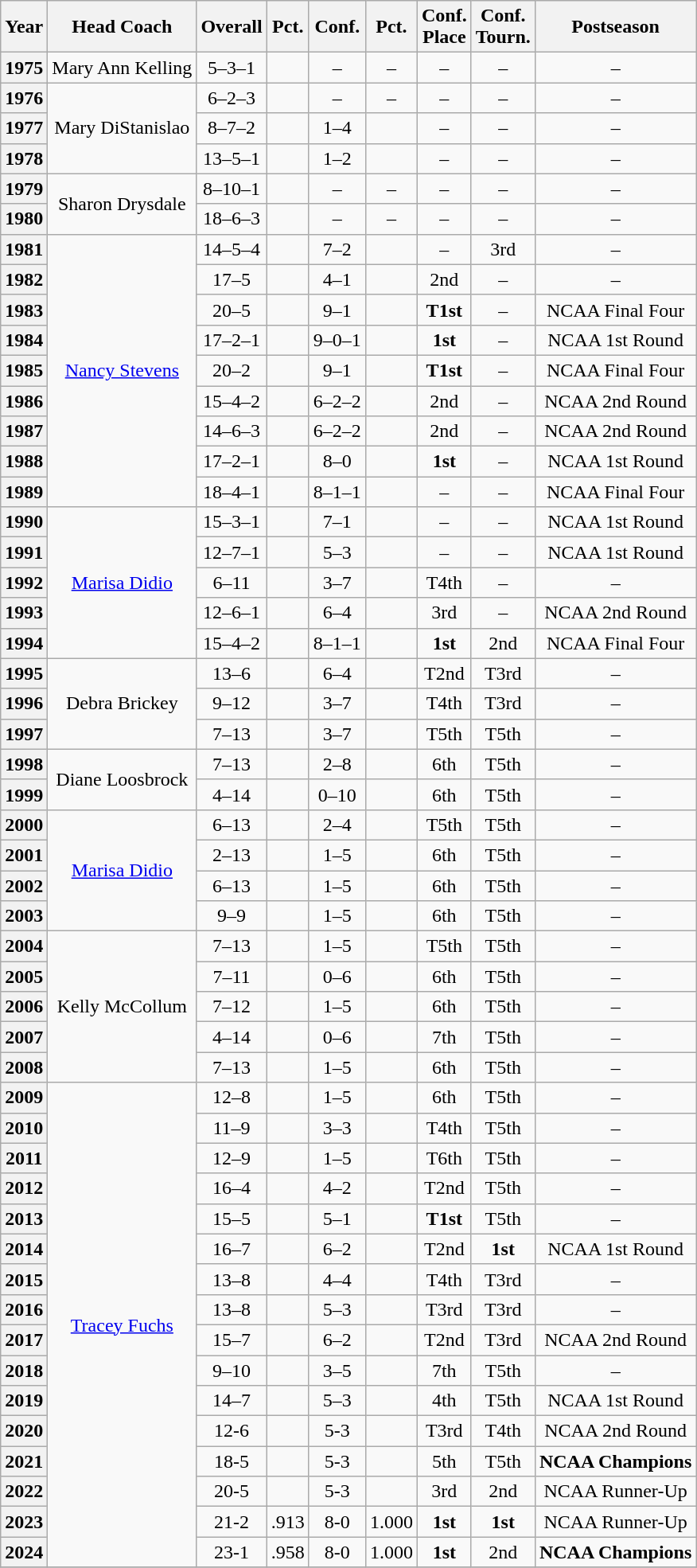<table class="wikitable" style="text-align: center;">
<tr>
<th>Year</th>
<th>Head Coach</th>
<th>Overall</th>
<th>Pct.</th>
<th>Conf.</th>
<th>Pct.</th>
<th>Conf. <br> Place</th>
<th>Conf. <br> Tourn.</th>
<th>Postseason</th>
</tr>
<tr>
<th>1975</th>
<td>Mary Ann Kelling</td>
<td>5–3–1</td>
<td></td>
<td>–</td>
<td>–</td>
<td>–</td>
<td>–</td>
<td>–</td>
</tr>
<tr>
<th>1976</th>
<td rowspan="3">Mary DiStanislao</td>
<td>6–2–3</td>
<td></td>
<td>–</td>
<td>–</td>
<td>–</td>
<td>–</td>
<td>–</td>
</tr>
<tr>
<th>1977</th>
<td>8–7–2</td>
<td></td>
<td>1–4</td>
<td></td>
<td>–</td>
<td>–</td>
<td>–</td>
</tr>
<tr>
<th>1978</th>
<td>13–5–1</td>
<td></td>
<td>1–2</td>
<td></td>
<td>–</td>
<td>–</td>
<td>–</td>
</tr>
<tr>
<th>1979</th>
<td rowspan="2">Sharon Drysdale</td>
<td>8–10–1</td>
<td></td>
<td>–</td>
<td>–</td>
<td>–</td>
<td>–</td>
<td>–</td>
</tr>
<tr>
<th>1980</th>
<td>18–6–3</td>
<td></td>
<td>–</td>
<td>–</td>
<td>–</td>
<td>–</td>
<td>–</td>
</tr>
<tr>
<th>1981</th>
<td rowspan="9"><a href='#'>Nancy Stevens</a></td>
<td>14–5–4</td>
<td></td>
<td>7–2</td>
<td></td>
<td>–</td>
<td>3rd</td>
<td>–</td>
</tr>
<tr>
<th>1982</th>
<td>17–5</td>
<td></td>
<td>4–1</td>
<td></td>
<td>2nd</td>
<td>–</td>
<td>–</td>
</tr>
<tr>
<th>1983</th>
<td>20–5</td>
<td></td>
<td>9–1</td>
<td></td>
<td><strong>T1st</strong></td>
<td>–</td>
<td>NCAA Final Four</td>
</tr>
<tr>
<th>1984</th>
<td>17–2–1</td>
<td></td>
<td>9–0–1</td>
<td></td>
<td><strong>1st</strong></td>
<td>–</td>
<td>NCAA 1st Round</td>
</tr>
<tr>
<th>1985</th>
<td>20–2</td>
<td></td>
<td>9–1</td>
<td></td>
<td><strong>T1st</strong></td>
<td>–</td>
<td>NCAA Final Four</td>
</tr>
<tr>
<th>1986</th>
<td>15–4–2</td>
<td></td>
<td>6–2–2</td>
<td></td>
<td>2nd</td>
<td>–</td>
<td>NCAA 2nd Round</td>
</tr>
<tr>
<th>1987</th>
<td>14–6–3</td>
<td></td>
<td>6–2–2</td>
<td></td>
<td>2nd</td>
<td>–</td>
<td>NCAA 2nd Round</td>
</tr>
<tr>
<th>1988</th>
<td>17–2–1</td>
<td></td>
<td>8–0</td>
<td></td>
<td><strong>1st</strong></td>
<td>–</td>
<td>NCAA 1st Round</td>
</tr>
<tr>
<th>1989</th>
<td>18–4–1</td>
<td></td>
<td>8–1–1</td>
<td></td>
<td>–</td>
<td>–</td>
<td>NCAA Final Four</td>
</tr>
<tr>
<th>1990</th>
<td rowspan="5"><a href='#'>Marisa Didio</a></td>
<td>15–3–1</td>
<td></td>
<td>7–1</td>
<td></td>
<td>–</td>
<td>–</td>
<td>NCAA 1st Round</td>
</tr>
<tr>
<th>1991</th>
<td>12–7–1</td>
<td></td>
<td>5–3</td>
<td></td>
<td>–</td>
<td>–</td>
<td>NCAA 1st Round</td>
</tr>
<tr>
<th>1992</th>
<td>6–11</td>
<td></td>
<td>3–7</td>
<td></td>
<td>T4th</td>
<td>–</td>
<td>–</td>
</tr>
<tr>
<th>1993</th>
<td>12–6–1</td>
<td></td>
<td>6–4</td>
<td></td>
<td>3rd</td>
<td>–</td>
<td>NCAA 2nd Round</td>
</tr>
<tr>
<th>1994</th>
<td>15–4–2</td>
<td></td>
<td>8–1–1</td>
<td></td>
<td><strong>1st</strong></td>
<td>2nd</td>
<td>NCAA Final Four</td>
</tr>
<tr>
<th>1995</th>
<td rowspan="3">Debra Brickey</td>
<td>13–6</td>
<td></td>
<td>6–4</td>
<td></td>
<td>T2nd</td>
<td>T3rd</td>
<td>–</td>
</tr>
<tr>
<th>1996</th>
<td>9–12</td>
<td></td>
<td>3–7</td>
<td></td>
<td>T4th</td>
<td>T3rd</td>
<td>–</td>
</tr>
<tr>
<th>1997</th>
<td>7–13</td>
<td></td>
<td>3–7</td>
<td></td>
<td>T5th</td>
<td>T5th</td>
<td>–</td>
</tr>
<tr>
<th>1998</th>
<td rowspan="2">Diane Loosbrock</td>
<td>7–13</td>
<td></td>
<td>2–8</td>
<td></td>
<td>6th</td>
<td>T5th</td>
<td>–</td>
</tr>
<tr>
<th>1999</th>
<td>4–14</td>
<td></td>
<td>0–10</td>
<td></td>
<td>6th</td>
<td>T5th</td>
<td>–</td>
</tr>
<tr>
<th>2000</th>
<td rowspan="4"><a href='#'>Marisa Didio</a></td>
<td>6–13</td>
<td></td>
<td>2–4</td>
<td></td>
<td>T5th</td>
<td>T5th</td>
<td>–</td>
</tr>
<tr>
<th>2001</th>
<td>2–13</td>
<td></td>
<td>1–5</td>
<td></td>
<td>6th</td>
<td>T5th</td>
<td>–</td>
</tr>
<tr>
<th>2002</th>
<td>6–13</td>
<td></td>
<td>1–5</td>
<td></td>
<td>6th</td>
<td>T5th</td>
<td>–</td>
</tr>
<tr>
<th>2003</th>
<td>9–9</td>
<td></td>
<td>1–5</td>
<td></td>
<td>6th</td>
<td>T5th</td>
<td>–</td>
</tr>
<tr>
<th>2004</th>
<td rowspan="5">Kelly McCollum</td>
<td>7–13</td>
<td></td>
<td>1–5</td>
<td></td>
<td>T5th</td>
<td>T5th</td>
<td>–</td>
</tr>
<tr>
<th>2005</th>
<td>7–11</td>
<td></td>
<td>0–6</td>
<td></td>
<td>6th</td>
<td>T5th</td>
<td>–</td>
</tr>
<tr>
<th>2006</th>
<td>7–12</td>
<td></td>
<td>1–5</td>
<td></td>
<td>6th</td>
<td>T5th</td>
<td>–</td>
</tr>
<tr>
<th>2007</th>
<td>4–14</td>
<td></td>
<td>0–6</td>
<td></td>
<td>7th</td>
<td>T5th</td>
<td>–</td>
</tr>
<tr>
<th>2008</th>
<td>7–13</td>
<td></td>
<td>1–5</td>
<td></td>
<td>6th</td>
<td>T5th</td>
<td>–</td>
</tr>
<tr>
<th>2009</th>
<td rowspan="16"><a href='#'>Tracey Fuchs</a></td>
<td>12–8</td>
<td></td>
<td>1–5</td>
<td></td>
<td>6th</td>
<td>T5th</td>
<td>–</td>
</tr>
<tr>
<th>2010</th>
<td>11–9</td>
<td></td>
<td>3–3</td>
<td></td>
<td>T4th</td>
<td>T5th</td>
<td>–</td>
</tr>
<tr>
<th>2011</th>
<td>12–9</td>
<td></td>
<td>1–5</td>
<td></td>
<td>T6th</td>
<td>T5th</td>
<td>–</td>
</tr>
<tr>
<th>2012</th>
<td>16–4</td>
<td></td>
<td>4–2</td>
<td></td>
<td>T2nd</td>
<td>T5th</td>
<td>–</td>
</tr>
<tr>
<th>2013</th>
<td>15–5</td>
<td></td>
<td>5–1</td>
<td></td>
<td><strong>T1st</strong></td>
<td>T5th</td>
<td>–</td>
</tr>
<tr>
<th>2014</th>
<td>16–7</td>
<td></td>
<td>6–2</td>
<td></td>
<td>T2nd</td>
<td><strong>1st</strong></td>
<td>NCAA 1st Round</td>
</tr>
<tr>
<th>2015</th>
<td>13–8</td>
<td></td>
<td>4–4</td>
<td></td>
<td>T4th</td>
<td>T3rd</td>
<td>–</td>
</tr>
<tr>
<th>2016</th>
<td>13–8</td>
<td></td>
<td>5–3</td>
<td></td>
<td>T3rd</td>
<td>T3rd</td>
<td>–</td>
</tr>
<tr>
<th>2017</th>
<td>15–7</td>
<td></td>
<td>6–2</td>
<td></td>
<td>T2nd</td>
<td>T3rd</td>
<td>NCAA 2nd Round</td>
</tr>
<tr>
<th>2018</th>
<td>9–10</td>
<td></td>
<td>3–5</td>
<td></td>
<td>7th</td>
<td>T5th</td>
<td>–</td>
</tr>
<tr>
<th>2019</th>
<td>14–7</td>
<td></td>
<td>5–3</td>
<td></td>
<td>4th</td>
<td>T5th</td>
<td>NCAA 1st Round</td>
</tr>
<tr>
<th>2020</th>
<td>12-6</td>
<td></td>
<td>5-3</td>
<td></td>
<td>T3rd</td>
<td>T4th</td>
<td>NCAA 2nd Round</td>
</tr>
<tr>
<th>2021</th>
<td>18-5</td>
<td></td>
<td>5-3</td>
<td></td>
<td>5th</td>
<td>T5th</td>
<td><strong>NCAA Champions</strong></td>
</tr>
<tr>
<th>2022</th>
<td>20-5</td>
<td></td>
<td>5-3</td>
<td></td>
<td>3rd</td>
<td>2nd</td>
<td>NCAA Runner-Up</td>
</tr>
<tr>
<th>2023</th>
<td>21-2</td>
<td>.913</td>
<td>8-0</td>
<td>1.000</td>
<td><strong>1st</strong></td>
<td><strong>1st</strong></td>
<td>NCAA Runner-Up</td>
</tr>
<tr>
<th>2024</th>
<td>23-1</td>
<td>.958</td>
<td>8-0</td>
<td>1.000</td>
<td><strong>1st</strong></td>
<td>2nd</td>
<td><strong>NCAA Champions</strong></td>
</tr>
<tr>
</tr>
</table>
